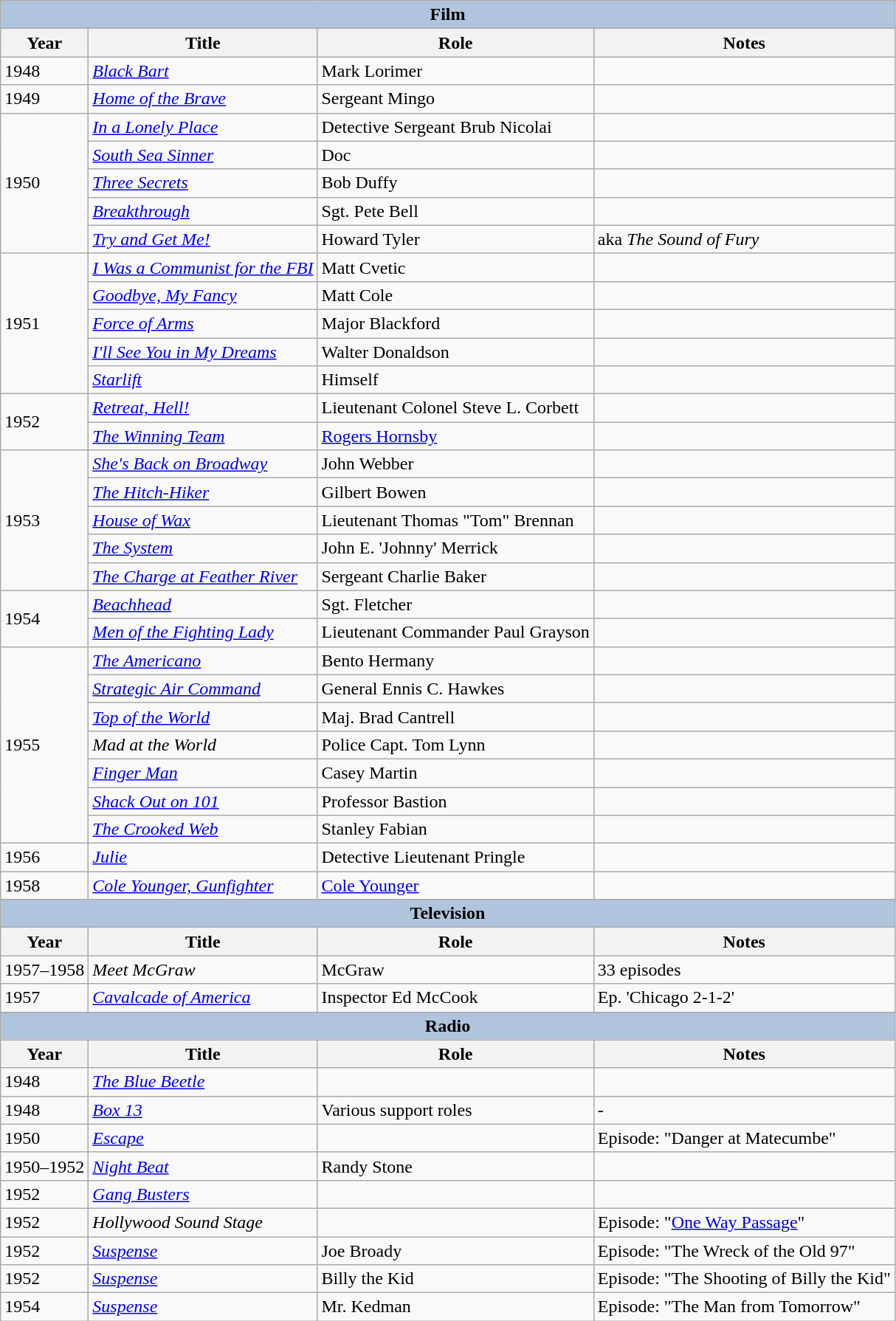<table class="wikitable">
<tr>
<th colspan="4" style="background: LightSteelBlue;">Film</th>
</tr>
<tr>
<th>Year</th>
<th>Title</th>
<th>Role</th>
<th>Notes</th>
</tr>
<tr>
<td>1948</td>
<td><em><a href='#'>Black Bart</a></em></td>
<td>Mark Lorimer</td>
<td></td>
</tr>
<tr>
<td>1949</td>
<td><em><a href='#'>Home of the Brave</a></em></td>
<td>Sergeant Mingo</td>
<td></td>
</tr>
<tr>
<td rowspan="5">1950</td>
<td><em><a href='#'>In a Lonely Place</a></em></td>
<td>Detective Sergeant Brub Nicolai</td>
<td></td>
</tr>
<tr>
<td><em><a href='#'>South Sea Sinner</a></em></td>
<td>Doc</td>
<td></td>
</tr>
<tr>
<td><em><a href='#'>Three Secrets</a></em></td>
<td>Bob Duffy</td>
<td></td>
</tr>
<tr>
<td><em><a href='#'>Breakthrough</a></em></td>
<td>Sgt. Pete Bell</td>
<td></td>
</tr>
<tr>
<td><em><a href='#'>Try and Get Me!</a></em></td>
<td>Howard Tyler</td>
<td>aka <em>The Sound of Fury</em></td>
</tr>
<tr>
<td rowspan="5">1951</td>
<td><em><a href='#'>I Was a Communist for the FBI</a></em></td>
<td>Matt Cvetic</td>
<td></td>
</tr>
<tr>
<td><em><a href='#'>Goodbye, My Fancy</a></em></td>
<td>Matt Cole</td>
<td></td>
</tr>
<tr>
<td><em><a href='#'>Force of Arms</a></em></td>
<td>Major Blackford</td>
<td></td>
</tr>
<tr>
<td><em><a href='#'>I'll See You in My Dreams</a></em></td>
<td>Walter Donaldson</td>
<td></td>
</tr>
<tr>
<td><em><a href='#'>Starlift</a></em></td>
<td>Himself</td>
<td></td>
</tr>
<tr>
<td rowspan="2">1952</td>
<td><em><a href='#'>Retreat, Hell!</a></em></td>
<td>Lieutenant Colonel Steve L. Corbett</td>
<td></td>
</tr>
<tr>
<td><em><a href='#'>The Winning Team</a></em></td>
<td><a href='#'>Rogers Hornsby</a></td>
<td></td>
</tr>
<tr>
<td rowspan="5">1953</td>
<td><em><a href='#'>She's Back on Broadway</a></em></td>
<td>John Webber</td>
<td></td>
</tr>
<tr>
<td><em><a href='#'>The Hitch-Hiker</a></em></td>
<td>Gilbert Bowen</td>
<td></td>
</tr>
<tr>
<td><em><a href='#'>House of Wax</a></em></td>
<td>Lieutenant Thomas "Tom" Brennan</td>
<td></td>
</tr>
<tr>
<td><em><a href='#'>The System</a></em></td>
<td>John E. 'Johnny' Merrick</td>
<td></td>
</tr>
<tr>
<td><em><a href='#'>The Charge at Feather River</a></em></td>
<td>Sergeant Charlie Baker</td>
<td></td>
</tr>
<tr>
<td rowspan="2">1954</td>
<td><em><a href='#'>Beachhead</a></em></td>
<td>Sgt. Fletcher</td>
<td></td>
</tr>
<tr>
<td><em><a href='#'>Men of the Fighting Lady</a></em></td>
<td>Lieutenant Commander Paul Grayson</td>
<td></td>
</tr>
<tr>
<td rowspan="7">1955</td>
<td><em><a href='#'>The Americano</a></em></td>
<td>Bento Hermany</td>
<td></td>
</tr>
<tr>
<td><em><a href='#'>Strategic Air Command</a></em></td>
<td>General Ennis C. Hawkes</td>
<td></td>
</tr>
<tr>
<td><em><a href='#'>Top of the World</a></em></td>
<td>Maj. Brad Cantrell</td>
<td></td>
</tr>
<tr>
<td><em>Mad at the World</em></td>
<td>Police Capt. Tom Lynn</td>
<td></td>
</tr>
<tr>
<td><em><a href='#'>Finger Man</a></em></td>
<td>Casey Martin</td>
<td></td>
</tr>
<tr>
<td><em><a href='#'>Shack Out on 101</a></em></td>
<td>Professor Bastion</td>
<td></td>
</tr>
<tr>
<td><em><a href='#'>The Crooked Web</a></em></td>
<td>Stanley Fabian</td>
<td></td>
</tr>
<tr>
<td>1956</td>
<td><em><a href='#'>Julie</a></em></td>
<td>Detective Lieutenant Pringle</td>
<td></td>
</tr>
<tr>
<td>1958</td>
<td><em><a href='#'>Cole Younger, Gunfighter</a></em></td>
<td><a href='#'>Cole Younger</a></td>
<td></td>
</tr>
<tr>
</tr>
<tr>
<th colspan="4" style="background: LightSteelBlue;">Television</th>
</tr>
<tr>
<th>Year</th>
<th>Title</th>
<th>Role</th>
<th>Notes</th>
</tr>
<tr>
<td>1957–1958</td>
<td><em>Meet McGraw</em></td>
<td>McGraw</td>
<td>33 episodes</td>
</tr>
<tr>
<td>1957</td>
<td><em><a href='#'>Cavalcade of America</a></em></td>
<td>Inspector Ed McCook</td>
<td>Ep. 'Chicago 2-1-2'</td>
</tr>
<tr>
</tr>
<tr>
<th colspan="4" style="background: LightSteelBlue;">Radio</th>
</tr>
<tr>
<th>Year</th>
<th>Title</th>
<th>Role</th>
<th>Notes</th>
</tr>
<tr>
<td>1948</td>
<td><em><a href='#'>The Blue Beetle</a></em></td>
<td></td>
<td></td>
</tr>
<tr>
<td>1948</td>
<td><em><a href='#'>Box 13</a></em></td>
<td>Various support roles</td>
<td>-</td>
</tr>
<tr>
<td>1950</td>
<td><em><a href='#'>Escape</a></em></td>
<td></td>
<td>Episode: "Danger at Matecumbe"</td>
</tr>
<tr>
<td>1950–1952</td>
<td><em><a href='#'>Night Beat</a></em></td>
<td>Randy Stone</td>
<td></td>
</tr>
<tr>
<td>1952</td>
<td><em><a href='#'>Gang Busters</a></em></td>
<td></td>
<td></td>
</tr>
<tr>
<td>1952</td>
<td><em>Hollywood Sound Stage</em></td>
<td></td>
<td>Episode: "<a href='#'>One Way Passage</a>"</td>
</tr>
<tr>
<td>1952</td>
<td><em><a href='#'>Suspense</a></em></td>
<td>Joe Broady</td>
<td>Episode: "The Wreck of the Old 97"</td>
</tr>
<tr>
<td>1952</td>
<td><em><a href='#'>Suspense</a></em></td>
<td>Billy the Kid</td>
<td>Episode: "The Shooting of Billy the Kid"</td>
</tr>
<tr>
<td>1954</td>
<td><em><a href='#'>Suspense</a></em></td>
<td>Mr. Kedman</td>
<td>Episode: "The Man from Tomorrow"</td>
</tr>
</table>
